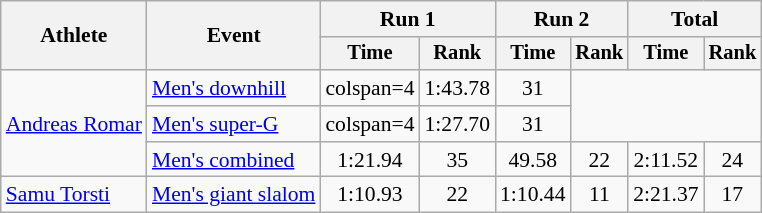<table class="wikitable" style="font-size:90%">
<tr>
<th rowspan=2>Athlete</th>
<th rowspan=2>Event</th>
<th colspan=2>Run 1</th>
<th colspan=2>Run 2</th>
<th colspan=2>Total</th>
</tr>
<tr style="font-size:95%">
<th>Time</th>
<th>Rank</th>
<th>Time</th>
<th>Rank</th>
<th>Time</th>
<th>Rank</th>
</tr>
<tr align=center>
<td rowspan=3 align=left><a href='#'>Andreas Romar</a></td>
<td align=left><a href='#'>Men's downhill</a></td>
<td>colspan=4 </td>
<td>1:43.78</td>
<td>31</td>
</tr>
<tr align=center>
<td align=left><a href='#'>Men's super-G</a></td>
<td>colspan=4 </td>
<td>1:27.70</td>
<td>31</td>
</tr>
<tr align=center>
<td align=left><a href='#'>Men's combined</a></td>
<td>1:21.94</td>
<td>35</td>
<td>49.58</td>
<td>22</td>
<td>2:11.52</td>
<td>24</td>
</tr>
<tr align=center>
<td align=left><a href='#'>Samu Torsti</a></td>
<td align=left><a href='#'>Men's giant slalom</a></td>
<td>1:10.93</td>
<td>22</td>
<td>1:10.44</td>
<td>11</td>
<td>2:21.37</td>
<td>17</td>
</tr>
</table>
